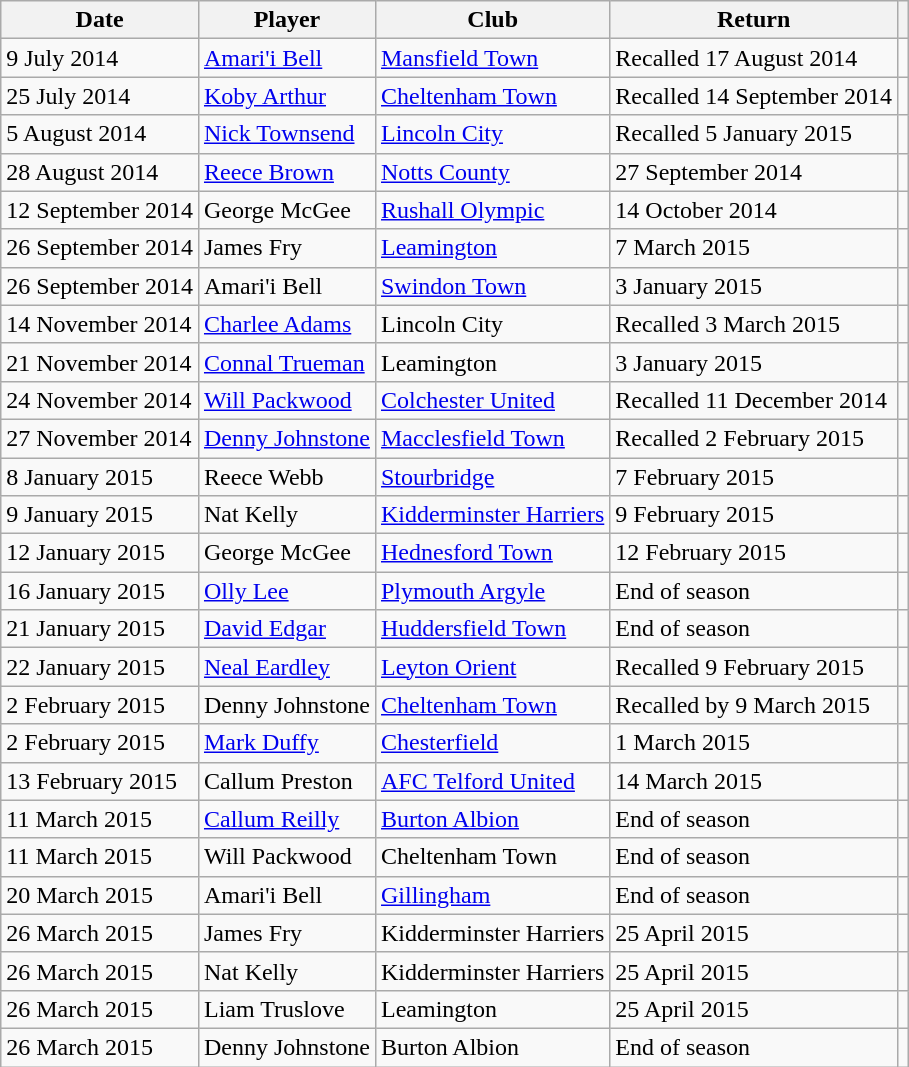<table class="wikitable" style="text-align: left">
<tr>
<th>Date</th>
<th>Player</th>
<th>Club</th>
<th>Return</th>
<th></th>
</tr>
<tr>
<td>9 July 2014</td>
<td><a href='#'>Amari'i Bell</a></td>
<td><a href='#'>Mansfield Town</a></td>
<td>Recalled 17 August 2014</td>
<td style=text-align:center></td>
</tr>
<tr>
<td>25 July 2014</td>
<td><a href='#'>Koby Arthur</a></td>
<td><a href='#'>Cheltenham Town</a></td>
<td>Recalled 14 September 2014</td>
<td style=text-align:center></td>
</tr>
<tr>
<td>5 August 2014</td>
<td><a href='#'>Nick Townsend</a></td>
<td><a href='#'>Lincoln City</a></td>
<td>Recalled 5 January 2015</td>
<td style=text-align:center></td>
</tr>
<tr>
<td>28 August 2014</td>
<td><a href='#'>Reece Brown</a></td>
<td><a href='#'>Notts County</a></td>
<td>27 September 2014</td>
<td style=text-align:center></td>
</tr>
<tr>
<td>12 September 2014</td>
<td>George McGee</td>
<td><a href='#'>Rushall Olympic</a></td>
<td>14 October 2014</td>
<td style=text-align:center></td>
</tr>
<tr>
<td>26 September 2014</td>
<td>James Fry</td>
<td><a href='#'>Leamington</a></td>
<td>7 March 2015</td>
<td style=text-align:center></td>
</tr>
<tr>
<td>26 September 2014</td>
<td>Amari'i Bell</td>
<td><a href='#'>Swindon Town</a></td>
<td>3 January 2015</td>
<td style=text-align:center></td>
</tr>
<tr>
<td>14 November 2014</td>
<td><a href='#'>Charlee Adams</a></td>
<td>Lincoln City</td>
<td>Recalled 3 March 2015</td>
<td style=text-align:center></td>
</tr>
<tr>
<td>21 November 2014</td>
<td><a href='#'>Connal Trueman</a></td>
<td>Leamington</td>
<td>3 January 2015</td>
<td style=text-align:center></td>
</tr>
<tr>
<td>24 November 2014</td>
<td><a href='#'>Will Packwood</a></td>
<td><a href='#'>Colchester United</a></td>
<td>Recalled 11 December 2014</td>
<td style=text-align:center></td>
</tr>
<tr>
<td>27 November 2014</td>
<td><a href='#'>Denny Johnstone</a></td>
<td><a href='#'>Macclesfield Town</a></td>
<td>Recalled 2 February 2015</td>
<td style=text-align:center></td>
</tr>
<tr>
<td>8 January 2015</td>
<td>Reece Webb</td>
<td><a href='#'>Stourbridge</a></td>
<td>7 February 2015</td>
<td style=text-align:center></td>
</tr>
<tr>
<td>9 January 2015</td>
<td>Nat Kelly</td>
<td><a href='#'>Kidderminster Harriers</a></td>
<td>9 February 2015</td>
<td style=text-align:center></td>
</tr>
<tr>
<td>12 January 2015</td>
<td>George McGee</td>
<td><a href='#'>Hednesford Town</a></td>
<td>12 February 2015</td>
<td style=text-align:center></td>
</tr>
<tr>
<td>16 January 2015</td>
<td><a href='#'>Olly Lee</a></td>
<td><a href='#'>Plymouth Argyle</a></td>
<td>End of season</td>
<td style=text-align:center></td>
</tr>
<tr>
<td>21 January 2015</td>
<td><a href='#'>David Edgar</a></td>
<td><a href='#'>Huddersfield Town</a></td>
<td>End of season</td>
<td style=text-align:center></td>
</tr>
<tr>
<td>22 January 2015</td>
<td><a href='#'>Neal Eardley</a></td>
<td><a href='#'>Leyton Orient</a></td>
<td>Recalled 9 February 2015</td>
<td style=text-align:center></td>
</tr>
<tr>
<td>2 February 2015</td>
<td>Denny Johnstone</td>
<td><a href='#'>Cheltenham Town</a></td>
<td>Recalled by 9 March 2015</td>
<td style=text-align:center></td>
</tr>
<tr>
<td>2 February 2015</td>
<td><a href='#'>Mark Duffy</a></td>
<td><a href='#'>Chesterfield</a></td>
<td>1 March 2015</td>
<td style=text-align:center></td>
</tr>
<tr>
<td>13 February 2015</td>
<td>Callum Preston</td>
<td><a href='#'>AFC Telford United</a></td>
<td>14 March 2015</td>
<td style=text-align:center></td>
</tr>
<tr>
<td>11 March 2015</td>
<td><a href='#'>Callum Reilly</a></td>
<td><a href='#'>Burton Albion</a></td>
<td>End of season</td>
<td style=text-align:center></td>
</tr>
<tr>
<td>11 March 2015</td>
<td>Will Packwood</td>
<td>Cheltenham Town</td>
<td>End of season</td>
<td style=text-align:center></td>
</tr>
<tr>
<td>20 March 2015</td>
<td>Amari'i Bell</td>
<td><a href='#'>Gillingham</a></td>
<td>End of season</td>
<td style=text-align:center></td>
</tr>
<tr>
<td>26 March 2015</td>
<td>James Fry</td>
<td>Kidderminster Harriers</td>
<td>25 April 2015</td>
<td style=text-align:center></td>
</tr>
<tr>
<td>26 March 2015</td>
<td>Nat Kelly</td>
<td>Kidderminster Harriers</td>
<td>25 April 2015</td>
<td style=text-align:center></td>
</tr>
<tr>
<td>26 March 2015</td>
<td>Liam Truslove</td>
<td>Leamington</td>
<td>25 April 2015</td>
<td style=text-align:center></td>
</tr>
<tr>
<td>26 March 2015</td>
<td>Denny Johnstone</td>
<td>Burton Albion</td>
<td>End of season</td>
<td style=text-align:center></td>
</tr>
</table>
